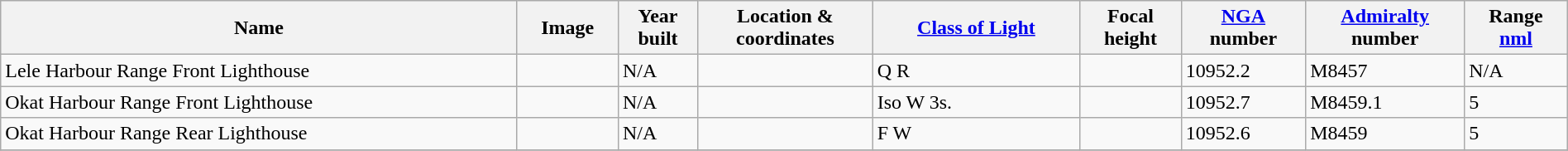<table class="wikitable sortable" style="width:100%">
<tr>
<th>Name</th>
<th>Image</th>
<th>Year<br>built</th>
<th>Location &<br> coordinates</th>
<th><a href='#'>Class of Light</a></th>
<th>Focal<br>height</th>
<th><a href='#'>NGA</a><br>number</th>
<th><a href='#'>Admiralty</a><br>number</th>
<th>Range<br><a href='#'>nml</a></th>
</tr>
<tr>
<td>Lele Harbour Range Front Lighthouse</td>
<td></td>
<td>N/A</td>
<td></td>
<td>Q R</td>
<td></td>
<td>10952.2</td>
<td>M8457</td>
<td>N/A</td>
</tr>
<tr>
<td>Okat Harbour Range Front Lighthouse</td>
<td></td>
<td>N/A</td>
<td></td>
<td>Iso W 3s.</td>
<td></td>
<td>10952.7</td>
<td>M8459.1</td>
<td>5</td>
</tr>
<tr>
<td>Okat Harbour Range Rear Lighthouse</td>
<td></td>
<td>N/A</td>
<td></td>
<td>F W</td>
<td></td>
<td>10952.6</td>
<td>M8459</td>
<td>5</td>
</tr>
<tr>
</tr>
</table>
